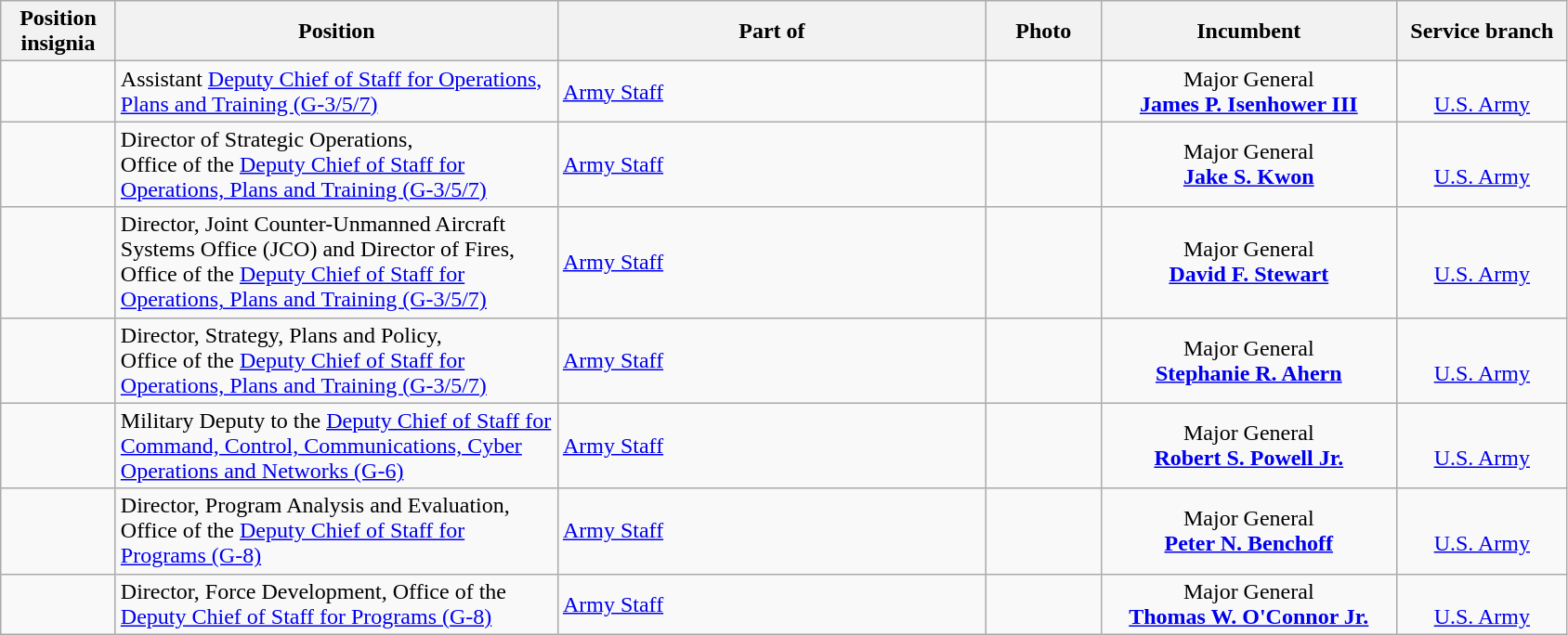<table class="wikitable">
<tr>
<th width="75" style="text-align:center">Position insignia</th>
<th width="310" style="text-align:center">Position</th>
<th width="300" style="text-align:center">Part of</th>
<th width="75" style="text-align:center">Photo</th>
<th width="205" style="text-align:center">Incumbent</th>
<th width="115" style="text-align:center">Service branch</th>
</tr>
<tr>
<td></td>
<td>Assistant <a href='#'>Deputy Chief of Staff for Operations, Plans and Training (G-3/5/7)</a></td>
<td> <a href='#'>Army Staff</a></td>
<td></td>
<td style="text-align:center">Major General<br><strong><a href='#'>James P. Isenhower III</a></strong></td>
<td style="text-align:center"><br><a href='#'>U.S. Army</a></td>
</tr>
<tr>
<td></td>
<td>Director of Strategic Operations,<br>Office of the <a href='#'>Deputy Chief of Staff for Operations, Plans and Training (G-3/5/7)</a></td>
<td> <a href='#'>Army Staff</a></td>
<td></td>
<td style="text-align:center">Major General<br><strong><a href='#'>Jake S. Kwon</a></strong></td>
<td style="text-align:center"><br><a href='#'>U.S. Army</a></td>
</tr>
<tr>
<td></td>
<td>Director, Joint Counter-Unmanned Aircraft Systems Office (JCO) and Director of Fires,<br>Office of the <a href='#'>Deputy Chief of Staff for Operations, Plans and Training (G-3/5/7)</a></td>
<td> <a href='#'>Army Staff</a></td>
<td></td>
<td style="text-align:center">Major General<br><strong><a href='#'>David F. Stewart</a></strong></td>
<td style="text-align:center"><br><a href='#'>U.S. Army</a></td>
</tr>
<tr>
<td></td>
<td>Director, Strategy, Plans and Policy,<br>Office of the <a href='#'>Deputy Chief of Staff for Operations, Plans and Training (G-3/5/7)</a></td>
<td> <a href='#'>Army Staff</a></td>
<td></td>
<td style="text-align:center">Major General<br><strong><a href='#'>Stephanie R. Ahern</a></strong></td>
<td style="text-align:center"><br><a href='#'>U.S. Army</a></td>
</tr>
<tr>
<td></td>
<td>Military Deputy to the <a href='#'>Deputy Chief of Staff for Command, Control, Communications, Cyber Operations and Networks (G-6)</a></td>
<td> <a href='#'>Army Staff</a></td>
<td></td>
<td style="text-align:center">Major General<br><strong><a href='#'>Robert S. Powell Jr.</a></strong></td>
<td style="text-align:center"><br><a href='#'>U.S. Army</a></td>
</tr>
<tr>
<td></td>
<td>Director, Program Analysis and Evaluation, Office of the <a href='#'>Deputy Chief of Staff for Programs (G-8)</a></td>
<td> <a href='#'>Army Staff</a></td>
<td></td>
<td style="text-align:center">Major General<br><strong><a href='#'>Peter N. Benchoff</a></strong></td>
<td style="text-align:center"><br><a href='#'>U.S. Army</a></td>
</tr>
<tr>
<td></td>
<td>Director, Force Development, Office of the <a href='#'>Deputy Chief of Staff for Programs (G-8)</a></td>
<td> <a href='#'>Army Staff</a></td>
<td></td>
<td style="text-align:center">Major General<br><strong><a href='#'>Thomas W. O'Connor Jr.</a></strong></td>
<td style="text-align:center"><br><a href='#'>U.S. Army</a></td>
</tr>
</table>
